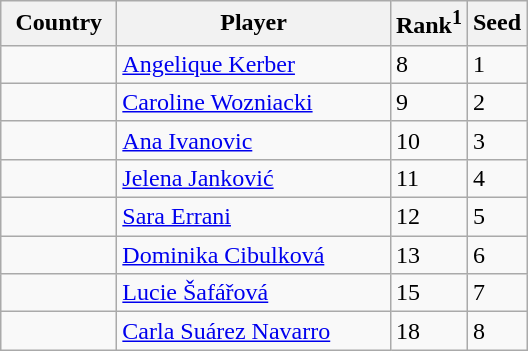<table class="sortable wikitable">
<tr>
<th width="70">Country</th>
<th width="175">Player</th>
<th>Rank<sup>1</sup></th>
<th>Seed</th>
</tr>
<tr>
<td></td>
<td><a href='#'>Angelique Kerber</a></td>
<td>8</td>
<td>1</td>
</tr>
<tr>
<td></td>
<td><a href='#'>Caroline Wozniacki</a></td>
<td>9</td>
<td>2</td>
</tr>
<tr>
<td></td>
<td><a href='#'>Ana Ivanovic</a></td>
<td>10</td>
<td>3</td>
</tr>
<tr>
<td></td>
<td><a href='#'>Jelena Janković</a></td>
<td>11</td>
<td>4</td>
</tr>
<tr>
<td></td>
<td><a href='#'>Sara Errani</a></td>
<td>12</td>
<td>5</td>
</tr>
<tr>
<td></td>
<td><a href='#'>Dominika Cibulková</a></td>
<td>13</td>
<td>6</td>
</tr>
<tr>
<td></td>
<td><a href='#'>Lucie Šafářová</a></td>
<td>15</td>
<td>7</td>
</tr>
<tr>
<td></td>
<td><a href='#'>Carla Suárez Navarro</a></td>
<td>18</td>
<td>8</td>
</tr>
</table>
